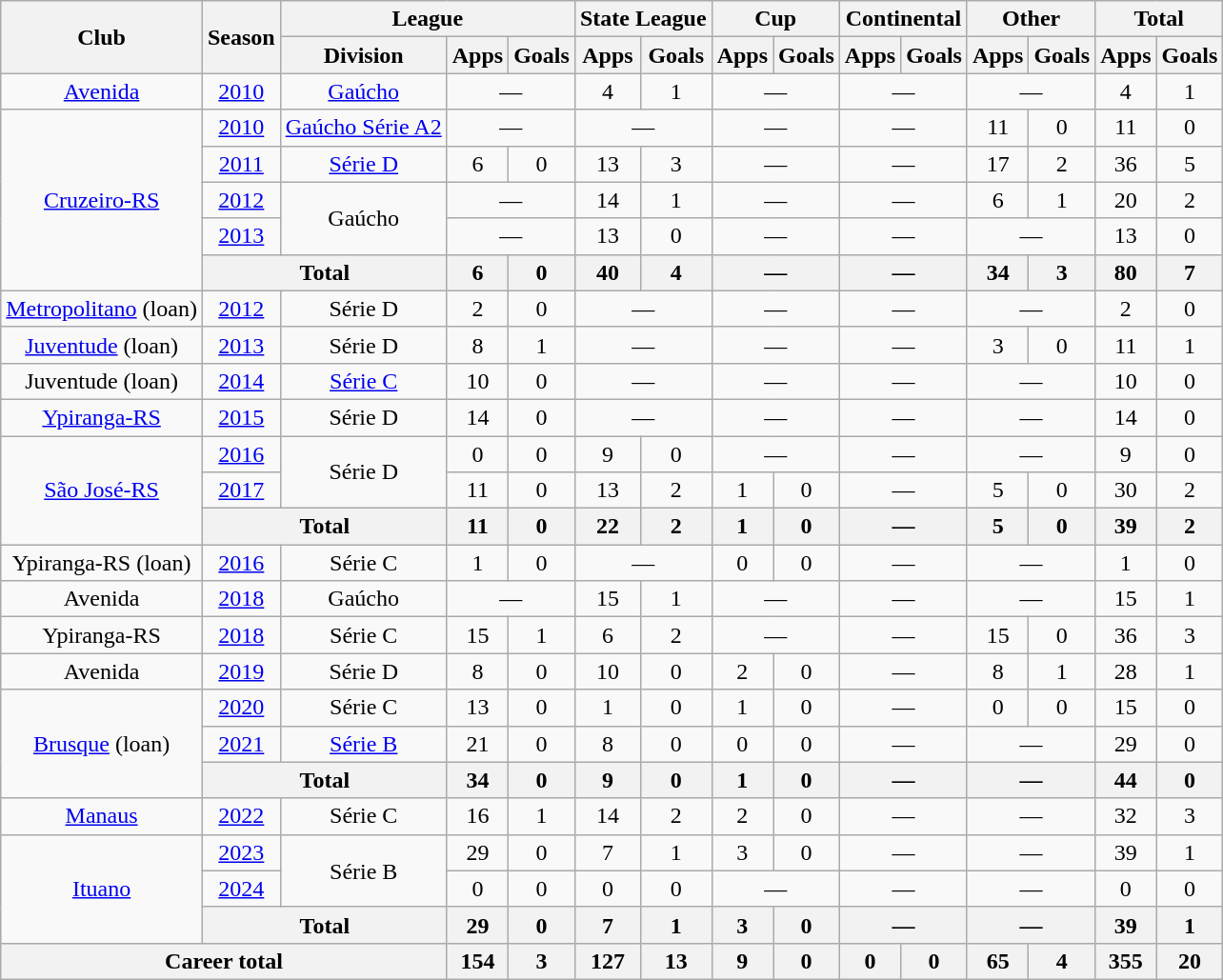<table class="wikitable" style="text-align: center;">
<tr>
<th rowspan="2">Club</th>
<th rowspan="2">Season</th>
<th colspan="3">League</th>
<th colspan="2">State League</th>
<th colspan="2">Cup</th>
<th colspan="2">Continental</th>
<th colspan="2">Other</th>
<th colspan="2">Total</th>
</tr>
<tr>
<th>Division</th>
<th>Apps</th>
<th>Goals</th>
<th>Apps</th>
<th>Goals</th>
<th>Apps</th>
<th>Goals</th>
<th>Apps</th>
<th>Goals</th>
<th>Apps</th>
<th>Goals</th>
<th>Apps</th>
<th>Goals</th>
</tr>
<tr>
<td><a href='#'>Avenida</a></td>
<td><a href='#'>2010</a></td>
<td><a href='#'>Gaúcho</a></td>
<td colspan="2">—</td>
<td>4</td>
<td>1</td>
<td colspan="2">—</td>
<td colspan="2">—</td>
<td colspan="2">—</td>
<td>4</td>
<td>1</td>
</tr>
<tr>
<td rowspan="5"><a href='#'>Cruzeiro-RS</a></td>
<td><a href='#'>2010</a></td>
<td><a href='#'>Gaúcho Série A2</a></td>
<td colspan="2">—</td>
<td colspan="2">—</td>
<td colspan="2">—</td>
<td colspan="2">—</td>
<td>11</td>
<td>0</td>
<td>11</td>
<td>0</td>
</tr>
<tr>
<td><a href='#'>2011</a></td>
<td><a href='#'>Série D</a></td>
<td>6</td>
<td>0</td>
<td>13</td>
<td>3</td>
<td colspan="2">—</td>
<td colspan="2">—</td>
<td>17</td>
<td>2</td>
<td>36</td>
<td>5</td>
</tr>
<tr>
<td><a href='#'>2012</a></td>
<td rowspan="2">Gaúcho</td>
<td colspan="2">—</td>
<td>14</td>
<td>1</td>
<td colspan="2">—</td>
<td colspan="2">—</td>
<td>6</td>
<td>1</td>
<td>20</td>
<td>2</td>
</tr>
<tr>
<td><a href='#'>2013</a></td>
<td colspan="2">—</td>
<td>13</td>
<td>0</td>
<td colspan="2">—</td>
<td colspan="2">—</td>
<td colspan="2">—</td>
<td>13</td>
<td>0</td>
</tr>
<tr>
<th colspan="2">Total</th>
<th>6</th>
<th>0</th>
<th>40</th>
<th>4</th>
<th colspan="2">—</th>
<th colspan="2">—</th>
<th>34</th>
<th>3</th>
<th>80</th>
<th>7</th>
</tr>
<tr>
<td><a href='#'>Metropolitano</a> (loan)</td>
<td><a href='#'>2012</a></td>
<td>Série D</td>
<td>2</td>
<td>0</td>
<td colspan="2">—</td>
<td colspan="2">—</td>
<td colspan="2">—</td>
<td colspan="2">—</td>
<td>2</td>
<td>0</td>
</tr>
<tr>
<td><a href='#'>Juventude</a> (loan)</td>
<td><a href='#'>2013</a></td>
<td>Série D</td>
<td>8</td>
<td>1</td>
<td colspan="2">—</td>
<td colspan="2">—</td>
<td colspan="2">—</td>
<td>3</td>
<td>0</td>
<td>11</td>
<td>1</td>
</tr>
<tr>
<td>Juventude (loan)</td>
<td><a href='#'>2014</a></td>
<td><a href='#'>Série C</a></td>
<td>10</td>
<td>0</td>
<td colspan="2">—</td>
<td colspan="2">—</td>
<td colspan="2">—</td>
<td colspan="2">—</td>
<td>10</td>
<td>0</td>
</tr>
<tr>
<td><a href='#'>Ypiranga-RS</a></td>
<td><a href='#'>2015</a></td>
<td>Série D</td>
<td>14</td>
<td>0</td>
<td colspan="2">—</td>
<td colspan="2">—</td>
<td colspan="2">—</td>
<td colspan="2">—</td>
<td>14</td>
<td>0</td>
</tr>
<tr>
<td rowspan="3"><a href='#'>São José-RS</a></td>
<td><a href='#'>2016</a></td>
<td rowspan="2">Série D</td>
<td>0</td>
<td>0</td>
<td>9</td>
<td>0</td>
<td colspan="2">—</td>
<td colspan="2">—</td>
<td colspan="2">—</td>
<td>9</td>
<td>0</td>
</tr>
<tr>
<td><a href='#'>2017</a></td>
<td>11</td>
<td>0</td>
<td>13</td>
<td>2</td>
<td>1</td>
<td>0</td>
<td colspan="2">—</td>
<td>5</td>
<td>0</td>
<td>30</td>
<td>2</td>
</tr>
<tr>
<th colspan="2">Total</th>
<th>11</th>
<th>0</th>
<th>22</th>
<th>2</th>
<th>1</th>
<th>0</th>
<th colspan="2">—</th>
<th>5</th>
<th>0</th>
<th>39</th>
<th>2</th>
</tr>
<tr>
<td>Ypiranga-RS (loan)</td>
<td><a href='#'>2016</a></td>
<td>Série C</td>
<td>1</td>
<td>0</td>
<td colspan="2">—</td>
<td>0</td>
<td>0</td>
<td colspan="2">—</td>
<td colspan="2">—</td>
<td>1</td>
<td>0</td>
</tr>
<tr>
<td>Avenida</td>
<td><a href='#'>2018</a></td>
<td>Gaúcho</td>
<td colspan="2">—</td>
<td>15</td>
<td>1</td>
<td colspan="2">—</td>
<td colspan="2">—</td>
<td colspan="2">—</td>
<td>15</td>
<td>1</td>
</tr>
<tr>
<td>Ypiranga-RS</td>
<td><a href='#'>2018</a></td>
<td>Série C</td>
<td>15</td>
<td>1</td>
<td>6</td>
<td>2</td>
<td colspan="2">—</td>
<td colspan="2">—</td>
<td>15</td>
<td>0</td>
<td>36</td>
<td>3</td>
</tr>
<tr>
<td>Avenida</td>
<td><a href='#'>2019</a></td>
<td>Série D</td>
<td>8</td>
<td>0</td>
<td>10</td>
<td>0</td>
<td>2</td>
<td>0</td>
<td colspan="2">—</td>
<td>8</td>
<td>1</td>
<td>28</td>
<td>1</td>
</tr>
<tr>
<td rowspan="3"><a href='#'>Brusque</a> (loan)</td>
<td><a href='#'>2020</a></td>
<td>Série C</td>
<td>13</td>
<td>0</td>
<td>1</td>
<td>0</td>
<td>1</td>
<td>0</td>
<td colspan="2">—</td>
<td>0</td>
<td>0</td>
<td>15</td>
<td>0</td>
</tr>
<tr>
<td><a href='#'>2021</a></td>
<td><a href='#'>Série B</a></td>
<td>21</td>
<td>0</td>
<td>8</td>
<td>0</td>
<td>0</td>
<td>0</td>
<td colspan="2">—</td>
<td colspan="2">—</td>
<td>29</td>
<td>0</td>
</tr>
<tr>
<th colspan="2">Total</th>
<th>34</th>
<th>0</th>
<th>9</th>
<th>0</th>
<th>1</th>
<th>0</th>
<th colspan="2">—</th>
<th colspan="2">—</th>
<th>44</th>
<th>0</th>
</tr>
<tr>
<td><a href='#'>Manaus</a></td>
<td><a href='#'>2022</a></td>
<td>Série C</td>
<td>16</td>
<td>1</td>
<td>14</td>
<td>2</td>
<td>2</td>
<td>0</td>
<td colspan="2">—</td>
<td colspan="2">—</td>
<td>32</td>
<td>3</td>
</tr>
<tr>
<td rowspan="3"><a href='#'>Ituano</a></td>
<td><a href='#'>2023</a></td>
<td rowspan="2">Série B</td>
<td>29</td>
<td>0</td>
<td>7</td>
<td>1</td>
<td>3</td>
<td>0</td>
<td colspan="2">—</td>
<td colspan="2">—</td>
<td>39</td>
<td>1</td>
</tr>
<tr>
<td><a href='#'>2024</a></td>
<td>0</td>
<td>0</td>
<td>0</td>
<td>0</td>
<td colspan="2">—</td>
<td colspan="2">—</td>
<td colspan="2">—</td>
<td>0</td>
<td>0</td>
</tr>
<tr>
<th colspan="2">Total</th>
<th>29</th>
<th>0</th>
<th>7</th>
<th>1</th>
<th>3</th>
<th>0</th>
<th colspan="2">—</th>
<th colspan="2">—</th>
<th>39</th>
<th>1</th>
</tr>
<tr>
<th colspan="3">Career total</th>
<th>154</th>
<th>3</th>
<th>127</th>
<th>13</th>
<th>9</th>
<th>0</th>
<th>0</th>
<th>0</th>
<th>65</th>
<th>4</th>
<th>355</th>
<th>20</th>
</tr>
</table>
